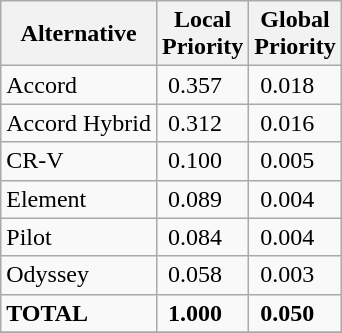<table class="wikitable" | align="center">
<tr>
<th>Alternative</th>
<th>Local<br>Priority</th>
<th>Global<br>Priority</th>
</tr>
<tr>
<td>Accord</td>
<td> 0.357</td>
<td> 0.018</td>
</tr>
<tr>
<td>Accord Hybrid</td>
<td> 0.312</td>
<td> 0.016</td>
</tr>
<tr>
<td>CR-V</td>
<td> 0.100</td>
<td> 0.005</td>
</tr>
<tr>
<td>Element</td>
<td> 0.089</td>
<td> 0.004</td>
</tr>
<tr>
<td>Pilot</td>
<td> 0.084</td>
<td> 0.004</td>
</tr>
<tr>
<td>Odyssey</td>
<td> 0.058</td>
<td> 0.003</td>
</tr>
<tr>
<td><strong>TOTAL</strong></td>
<td><strong> 1.000</strong></td>
<td><strong> 0.050</strong></td>
</tr>
<tr>
</tr>
</table>
